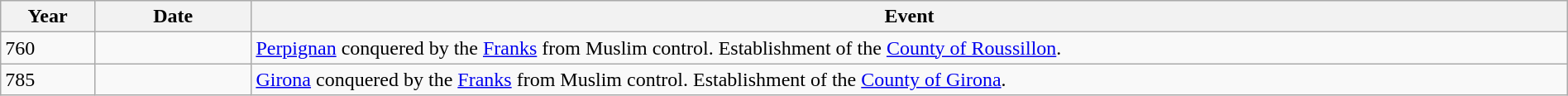<table class="wikitable" width="100%">
<tr>
<th style="width:6%">Year</th>
<th style="width:10%">Date</th>
<th>Event</th>
</tr>
<tr>
<td>760</td>
<td></td>
<td><a href='#'>Perpignan</a> conquered by the <a href='#'>Franks</a> from Muslim control. Establishment of the <a href='#'>County of Roussillon</a>.</td>
</tr>
<tr>
<td>785</td>
<td></td>
<td><a href='#'>Girona</a> conquered by the <a href='#'>Franks</a> from Muslim control. Establishment of the <a href='#'>County of Girona</a>.</td>
</tr>
</table>
